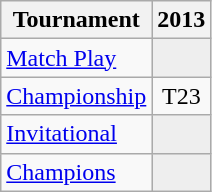<table class="wikitable" style="text-align:center;">
<tr>
<th>Tournament</th>
<th>2013</th>
</tr>
<tr>
<td align="left"><a href='#'>Match Play</a></td>
<td style="background:#eeeeee;"></td>
</tr>
<tr>
<td align="left"><a href='#'>Championship</a></td>
<td>T23</td>
</tr>
<tr>
<td align="left"><a href='#'>Invitational</a></td>
<td style="background:#eeeeee;"></td>
</tr>
<tr>
<td align="left"><a href='#'>Champions</a></td>
<td style="background:#eeeeee;"></td>
</tr>
</table>
